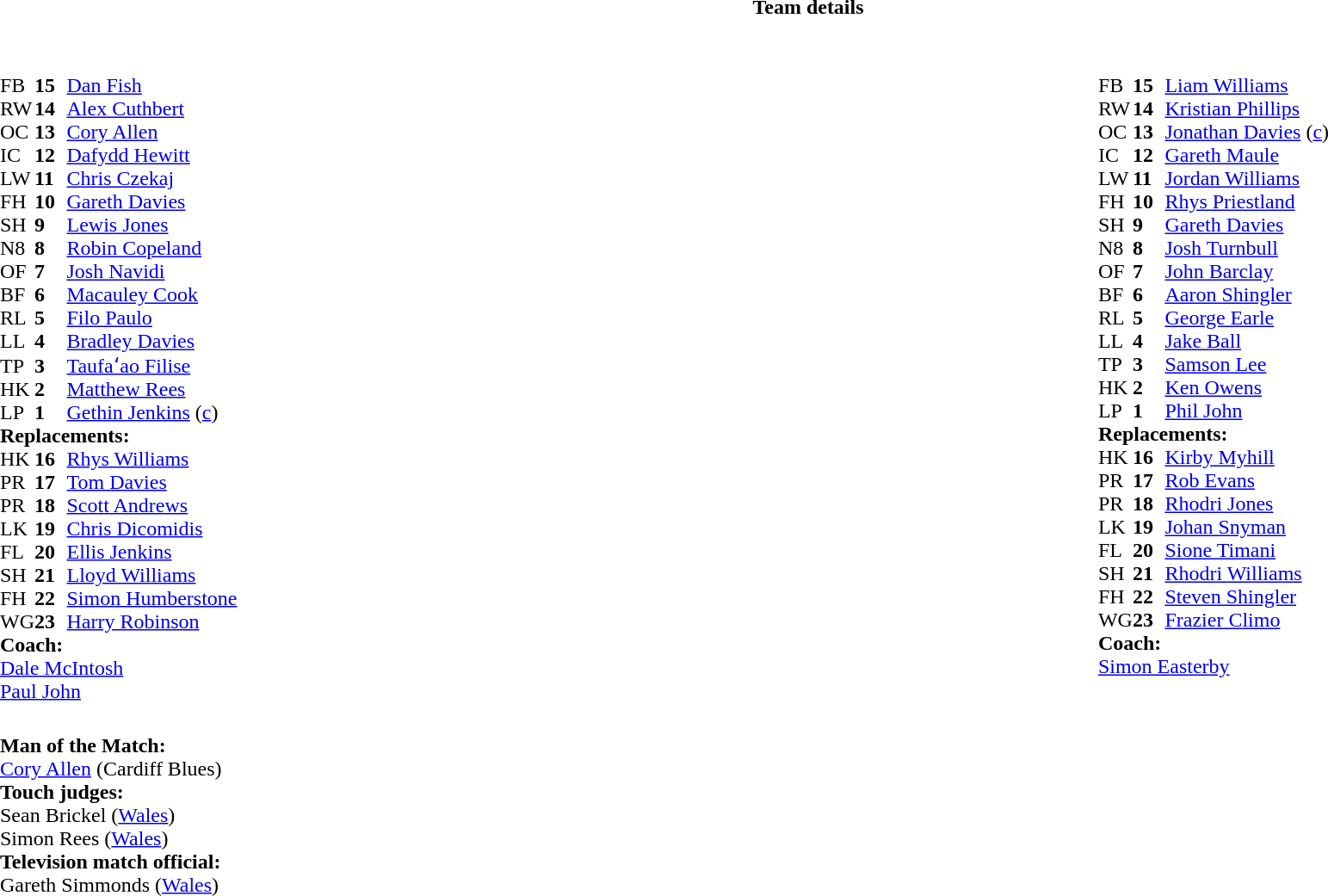<table border="0" width="100%" class="collapsible collapsed">
<tr>
<th>Team details</th>
</tr>
<tr>
<td><br><table width="100%">
<tr>
<td valign="top" width="50%"><br><table style="font-size: 100%" cellspacing="0" cellpadding="0">
<tr>
<th width="25"></th>
<th width="25"></th>
</tr>
<tr>
<td>FB</td>
<td><strong>15</strong></td>
<td> <a href='#'>Dan Fish</a></td>
</tr>
<tr>
<td>RW</td>
<td><strong>14</strong></td>
<td> <a href='#'>Alex Cuthbert</a></td>
</tr>
<tr>
<td>OC</td>
<td><strong>13</strong></td>
<td> <a href='#'>Cory Allen</a></td>
</tr>
<tr>
<td>IC</td>
<td><strong>12</strong></td>
<td> <a href='#'>Dafydd Hewitt</a></td>
</tr>
<tr>
<td>LW</td>
<td><strong>11</strong></td>
<td> <a href='#'>Chris Czekaj</a></td>
<td></td>
<td></td>
</tr>
<tr>
<td>FH</td>
<td><strong>10</strong></td>
<td> <a href='#'>Gareth Davies</a></td>
</tr>
<tr>
<td>SH</td>
<td><strong>9</strong></td>
<td> <a href='#'>Lewis Jones</a></td>
<td></td>
<td></td>
</tr>
<tr>
<td>N8</td>
<td><strong>8</strong></td>
<td> <a href='#'>Robin Copeland</a></td>
<td></td>
</tr>
<tr>
<td>OF</td>
<td><strong>7</strong></td>
<td> <a href='#'>Josh Navidi</a></td>
</tr>
<tr>
<td>BF</td>
<td><strong>6</strong></td>
<td> <a href='#'>Macauley Cook</a></td>
</tr>
<tr>
<td>RL</td>
<td><strong>5</strong></td>
<td> <a href='#'>Filo Paulo</a></td>
</tr>
<tr>
<td>LL</td>
<td><strong>4</strong></td>
<td> <a href='#'>Bradley Davies</a></td>
<td></td>
<td></td>
</tr>
<tr>
<td>TP</td>
<td><strong>3</strong></td>
<td> <a href='#'>Taufaʻao Filise</a></td>
<td></td>
<td></td>
</tr>
<tr>
<td>HK</td>
<td><strong>2</strong></td>
<td> <a href='#'>Matthew Rees</a></td>
<td></td>
<td></td>
</tr>
<tr>
<td>LP</td>
<td><strong>1</strong></td>
<td> <a href='#'>Gethin Jenkins</a> (<a href='#'>c</a>)</td>
</tr>
<tr>
<td colspan=3><strong>Replacements:</strong></td>
</tr>
<tr>
<td>HK</td>
<td><strong>16</strong></td>
<td> <a href='#'>Rhys Williams</a></td>
<td></td>
<td></td>
</tr>
<tr>
<td>PR</td>
<td><strong>17</strong></td>
<td> <a href='#'>Tom Davies</a></td>
</tr>
<tr>
<td>PR</td>
<td><strong>18</strong></td>
<td> <a href='#'>Scott Andrews</a></td>
<td></td>
<td></td>
</tr>
<tr>
<td>LK</td>
<td><strong>19</strong></td>
<td> <a href='#'>Chris Dicomidis</a></td>
<td></td>
<td></td>
</tr>
<tr>
<td>FL</td>
<td><strong>20</strong></td>
<td> <a href='#'>Ellis Jenkins</a></td>
</tr>
<tr>
<td>SH</td>
<td><strong>21</strong></td>
<td> <a href='#'>Lloyd Williams</a></td>
<td></td>
<td></td>
</tr>
<tr>
<td>FH</td>
<td><strong>22</strong></td>
<td> <a href='#'>Simon Humberstone</a></td>
</tr>
<tr>
<td>WG</td>
<td><strong>23</strong></td>
<td> <a href='#'>Harry Robinson</a></td>
<td></td>
<td></td>
</tr>
<tr>
<td colspan=3><strong>Coach:</strong></td>
</tr>
<tr>
<td colspan="4"> <a href='#'>Dale McIntosh</a><br> <a href='#'>Paul John</a></td>
</tr>
</table>
</td>
<td valign="top" width="50%"><br><table style="font-size: 100%" cellspacing="0" cellpadding="0" align="center">
<tr>
<th width="25"></th>
<th width="25"></th>
</tr>
<tr>
<td>FB</td>
<td><strong>15</strong></td>
<td> <a href='#'>Liam Williams</a></td>
<td> </td>
</tr>
<tr>
<td>RW</td>
<td><strong>14</strong></td>
<td> <a href='#'>Kristian Phillips</a></td>
</tr>
<tr>
<td>OC</td>
<td><strong>13</strong></td>
<td> <a href='#'>Jonathan Davies</a> (<a href='#'>c</a>)</td>
</tr>
<tr>
<td>IC</td>
<td><strong>12</strong></td>
<td> <a href='#'>Gareth Maule</a></td>
</tr>
<tr>
<td>LW</td>
<td><strong>11</strong></td>
<td> <a href='#'>Jordan Williams</a></td>
</tr>
<tr>
<td>FH</td>
<td><strong>10</strong></td>
<td> <a href='#'>Rhys Priestland</a></td>
<td></td>
<td></td>
</tr>
<tr>
<td>SH</td>
<td><strong>9</strong></td>
<td> <a href='#'>Gareth Davies</a></td>
<td></td>
<td></td>
</tr>
<tr>
<td>N8</td>
<td><strong>8</strong></td>
<td> <a href='#'>Josh Turnbull</a></td>
</tr>
<tr>
<td>OF</td>
<td><strong>7</strong></td>
<td> <a href='#'>John Barclay</a></td>
</tr>
<tr>
<td>BF</td>
<td><strong>6</strong></td>
<td> <a href='#'>Aaron Shingler</a></td>
</tr>
<tr>
<td>RL</td>
<td><strong>5</strong></td>
<td> <a href='#'>George Earle</a></td>
<td></td>
<td></td>
</tr>
<tr>
<td>LL</td>
<td><strong>4</strong></td>
<td> <a href='#'>Jake Ball</a></td>
</tr>
<tr>
<td>TP</td>
<td><strong>3</strong></td>
<td> <a href='#'>Samson Lee</a></td>
<td></td>
<td></td>
</tr>
<tr>
<td>HK</td>
<td><strong>2</strong></td>
<td> <a href='#'>Ken Owens</a></td>
</tr>
<tr>
<td>LP</td>
<td><strong>1</strong></td>
<td> <a href='#'>Phil John</a></td>
<td></td>
<td></td>
</tr>
<tr>
<td colspan=3><strong>Replacements:</strong></td>
</tr>
<tr>
<td>HK</td>
<td><strong>16</strong></td>
<td> <a href='#'>Kirby Myhill</a></td>
</tr>
<tr>
<td>PR</td>
<td><strong>17</strong></td>
<td> <a href='#'>Rob Evans</a></td>
<td></td>
<td></td>
</tr>
<tr>
<td>PR</td>
<td><strong>18</strong></td>
<td> <a href='#'>Rhodri Jones</a></td>
<td></td>
<td></td>
</tr>
<tr>
<td>LK</td>
<td><strong>19</strong></td>
<td> <a href='#'>Johan Snyman</a></td>
<td></td>
<td></td>
</tr>
<tr>
<td>FL</td>
<td><strong>20</strong></td>
<td> <a href='#'>Sione Timani</a></td>
</tr>
<tr>
<td>SH</td>
<td><strong>21</strong></td>
<td> <a href='#'>Rhodri Williams</a></td>
<td></td>
<td></td>
</tr>
<tr>
<td>FH</td>
<td><strong>22</strong></td>
<td> <a href='#'>Steven Shingler</a></td>
<td></td>
<td></td>
</tr>
<tr>
<td>WG</td>
<td><strong>23</strong></td>
<td> <a href='#'>Frazier Climo</a></td>
</tr>
<tr>
<td colspan=3><strong>Coach:</strong></td>
</tr>
<tr>
<td colspan="4"> <a href='#'>Simon Easterby</a></td>
</tr>
</table>
</td>
</tr>
</table>
<table width=100% style="font-size: 100%">
<tr>
<td><br><strong>Man of the Match:</strong>
<br> <a href='#'>Cory Allen</a> (Cardiff Blues)<br><strong>Touch judges:</strong>
<br>Sean Brickel (<a href='#'>Wales</a>)
<br>Simon Rees (<a href='#'>Wales</a>)
<br><strong>Television match official:</strong>
<br>Gareth Simmonds (<a href='#'>Wales</a>)</td>
</tr>
</table>
</td>
</tr>
</table>
